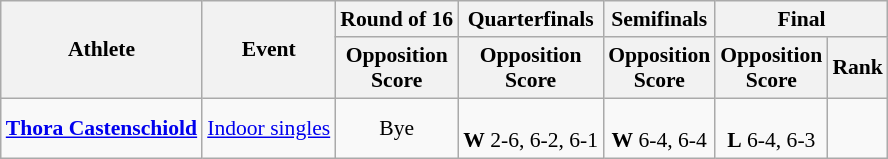<table class=wikitable style="font-size:90%">
<tr>
<th rowspan="2">Athlete</th>
<th rowspan="2">Event</th>
<th>Round of 16</th>
<th>Quarterfinals</th>
<th>Semifinals</th>
<th colspan="2">Final</th>
</tr>
<tr>
<th>Opposition<br>Score</th>
<th>Opposition<br>Score</th>
<th>Opposition<br>Score</th>
<th>Opposition<br>Score</th>
<th>Rank</th>
</tr>
<tr>
<td><strong><a href='#'>Thora Castenschiold</a></strong></td>
<td><a href='#'>Indoor singles</a></td>
<td align=center>Bye</td>
<td align=center> <br> <strong>W</strong> 2-6, 6-2, 6-1</td>
<td align=center> <br> <strong>W</strong> 6-4, 6-4</td>
<td align=center> <br> <strong>L</strong> 6-4, 6-3</td>
<td align=center></td>
</tr>
</table>
